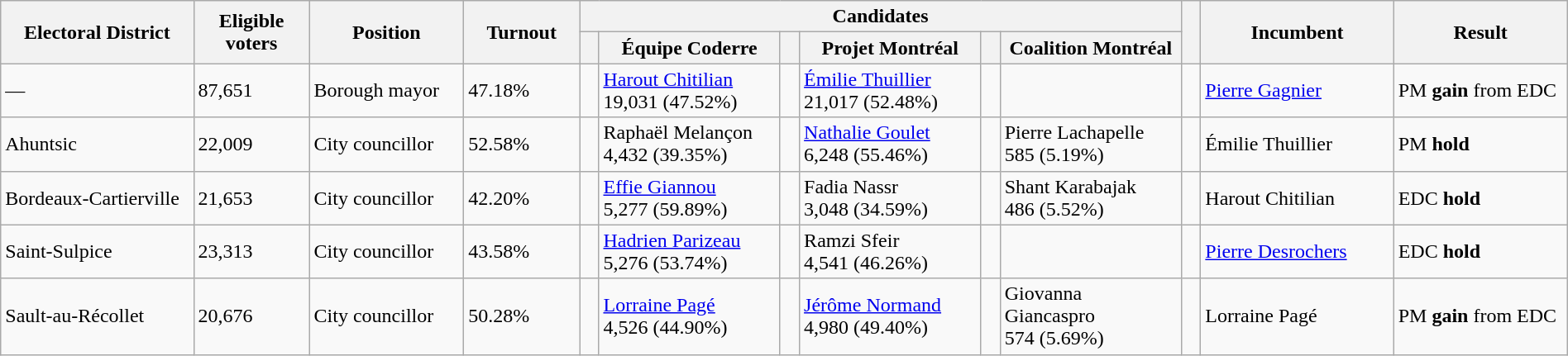<table class="wikitable" width="100%">
<tr>
<th width=10% rowspan=2>Electoral District</th>
<th width=6% rowspan=2>Eligible voters</th>
<th width=8% rowspan=2>Position</th>
<th width=6% rowspan=2>Turnout</th>
<th colspan=6>Candidates</th>
<th width=1% rowspan=2> </th>
<th width=10% rowspan=2>Incumbent</th>
<th width=9% rowspan=2>Result</th>
</tr>
<tr>
<th width=1% > </th>
<th width=9.4% >Équipe Coderre</th>
<th width=1% > </th>
<th width=9.4% ><span>Projet Montréal</span></th>
<th width=1% > </th>
<th width=9.4% >Coalition Montréal</th>
</tr>
<tr>
<td>—</td>
<td>87,651</td>
<td>Borough mayor</td>
<td>47.18%</td>
<td></td>
<td><a href='#'>Harout Chitilian</a> <br> 19,031 (47.52%)</td>
<td> </td>
<td><a href='#'>Émilie Thuillier</a> <br> 21,017 (52.48%)</td>
<td></td>
<td></td>
<td> </td>
<td><a href='#'>Pierre Gagnier</a></td>
<td>PM <strong>gain</strong> from EDC</td>
</tr>
<tr>
<td>Ahuntsic</td>
<td>22,009</td>
<td>City councillor</td>
<td>52.58%</td>
<td></td>
<td>Raphaël Melançon <br> 4,432 (39.35%)</td>
<td> </td>
<td><a href='#'>Nathalie Goulet</a> <br> 6,248 (55.46%)</td>
<td></td>
<td>Pierre Lachapelle <br> 585 (5.19%)</td>
<td> </td>
<td>Émilie Thuillier</td>
<td>PM <strong>hold</strong></td>
</tr>
<tr>
<td>Bordeaux-Cartierville</td>
<td>21,653</td>
<td>City councillor</td>
<td>42.20%</td>
<td> </td>
<td><a href='#'>Effie Giannou</a> <br> 5,277 (59.89%)</td>
<td></td>
<td>Fadia Nassr <br> 3,048 (34.59%)</td>
<td></td>
<td>Shant Karabajak <br> 486 (5.52%)</td>
<td> </td>
<td>Harout Chitilian</td>
<td>EDC <strong>hold</strong></td>
</tr>
<tr>
<td>Saint-Sulpice</td>
<td>23,313</td>
<td>City councillor</td>
<td>43.58%</td>
<td> </td>
<td><a href='#'>Hadrien Parizeau</a> <br> 5,276 (53.74%)</td>
<td></td>
<td>Ramzi Sfeir <br> 4,541 (46.26%)</td>
<td></td>
<td></td>
<td> </td>
<td><a href='#'>Pierre Desrochers</a></td>
<td>EDC <strong>hold</strong></td>
</tr>
<tr>
<td>Sault-au-Récollet</td>
<td>20,676</td>
<td>City councillor</td>
<td>50.28%</td>
<td></td>
<td><a href='#'>Lorraine Pagé</a> <br> 4,526 (44.90%)</td>
<td> </td>
<td><a href='#'>Jérôme Normand</a> <br> 4,980 (49.40%)</td>
<td></td>
<td>Giovanna Giancaspro <br> 574 (5.69%)</td>
<td> </td>
<td>Lorraine Pagé</td>
<td>PM <strong>gain</strong> from EDC</td>
</tr>
</table>
